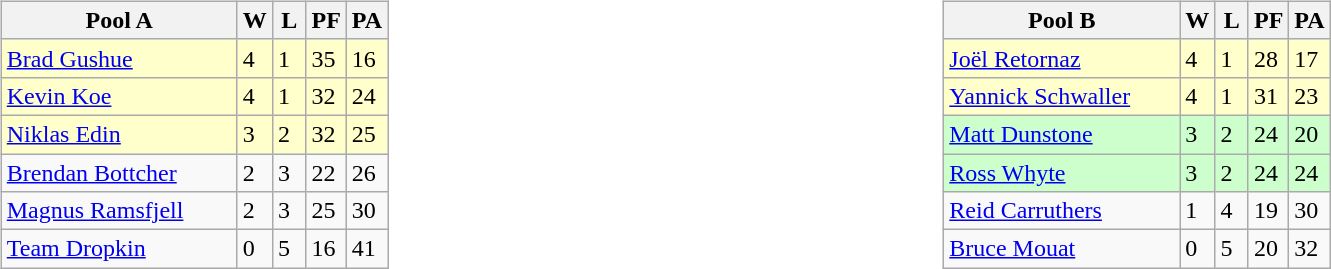<table table>
<tr>
<td valign=top width=10%><br><table class=wikitable>
<tr>
<th width=150>Pool A</th>
<th width=15>W</th>
<th width=15>L</th>
<th width=15>PF</th>
<th width=15>PA</th>
</tr>
<tr bgcolor=#ffffcc>
<td> <a href='#'>Brad Gushue</a></td>
<td>4</td>
<td>1</td>
<td>35</td>
<td>16</td>
</tr>
<tr bgcolor=#ffffcc>
<td> <a href='#'>Kevin Koe</a></td>
<td>4</td>
<td>1</td>
<td>32</td>
<td>24</td>
</tr>
<tr bgcolor=#ffffcc>
<td> <a href='#'>Niklas Edin</a></td>
<td>3</td>
<td>2</td>
<td>32</td>
<td>25</td>
</tr>
<tr>
<td> <a href='#'>Brendan Bottcher</a></td>
<td>2</td>
<td>3</td>
<td>22</td>
<td>26</td>
</tr>
<tr>
<td> <a href='#'>Magnus Ramsfjell</a></td>
<td>2</td>
<td>3</td>
<td>25</td>
<td>30</td>
</tr>
<tr>
<td> <a href='#'>Team Dropkin</a></td>
<td>0</td>
<td>5</td>
<td>16</td>
<td>41</td>
</tr>
</table>
</td>
<td valign=top width=10%><br><table class=wikitable>
<tr>
<th width=150>Pool B</th>
<th width=15>W</th>
<th width=15>L</th>
<th width=15>PF</th>
<th width=15>PA</th>
</tr>
<tr bgcolor=#ffffcc>
<td> <a href='#'>Joël Retornaz</a></td>
<td>4</td>
<td>1</td>
<td>28</td>
<td>17</td>
</tr>
<tr bgcolor=#ffffcc>
<td> <a href='#'>Yannick Schwaller</a></td>
<td>4</td>
<td>1</td>
<td>31</td>
<td>23</td>
</tr>
<tr bgcolor=#ccffcc>
<td> <a href='#'>Matt Dunstone</a></td>
<td>3</td>
<td>2</td>
<td>24</td>
<td>20</td>
</tr>
<tr bgcolor=#ccffcc>
<td> <a href='#'>Ross Whyte</a></td>
<td>3</td>
<td>2</td>
<td>24</td>
<td>24</td>
</tr>
<tr>
<td> <a href='#'>Reid Carruthers</a></td>
<td>1</td>
<td>4</td>
<td>19</td>
<td>30</td>
</tr>
<tr>
<td> <a href='#'>Bruce Mouat</a></td>
<td>0</td>
<td>5</td>
<td>20</td>
<td>32</td>
</tr>
</table>
</td>
</tr>
</table>
